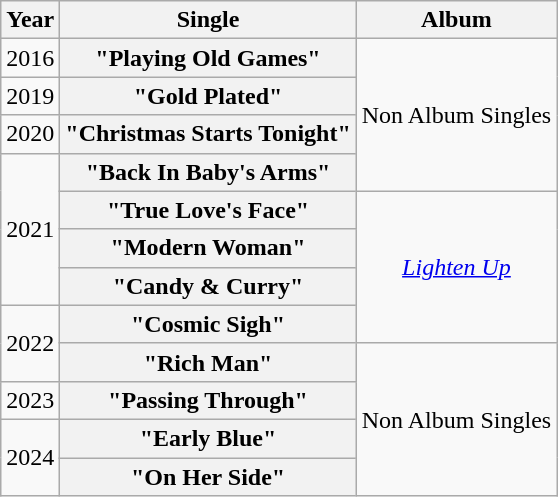<table class="wikitable plainrowheaders" style="text-align:center;">
<tr>
<th scope="col">Year</th>
<th scope="col">Single</th>
<th scope="col">Album</th>
</tr>
<tr>
<td rowspan="1">2016</td>
<th scope="row">"Playing Old Games"</th>
<td rowspan="4">Non Album Singles</td>
</tr>
<tr>
<td rowspan="1">2019</td>
<th scope="row">"Gold Plated"</th>
</tr>
<tr>
<td rowspan="1">2020</td>
<th scope="row">"Christmas Starts Tonight"</th>
</tr>
<tr>
<td rowspan="4">2021</td>
<th scope="row">"Back In Baby's Arms"</th>
</tr>
<tr>
<th scope="row">"True Love's Face"</th>
<td rowspan="4"><em><a href='#'>Lighten Up</a></em></td>
</tr>
<tr>
<th scope="row">"Modern Woman"</th>
</tr>
<tr>
<th scope="row">"Candy & Curry"</th>
</tr>
<tr>
<td rowspan="2">2022</td>
<th scope="row">"Cosmic Sigh"</th>
</tr>
<tr>
<th scope="row">"Rich Man"</th>
<td rowspan="4">Non Album Singles</td>
</tr>
<tr>
<td rowspan="1">2023</td>
<th scope="row">"Passing Through"</th>
</tr>
<tr>
<td rowspan="2">2024</td>
<th scope="row">"Early Blue"</th>
</tr>
<tr>
<th scope="row">"On Her Side"</th>
</tr>
</table>
